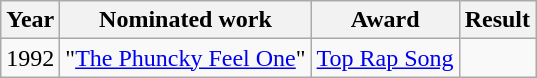<table class="wikitable">
<tr>
<th>Year</th>
<th>Nominated work</th>
<th>Award</th>
<th>Result</th>
</tr>
<tr>
<td align=center>1992</td>
<td>"<a href='#'>The Phuncky Feel One</a>"</td>
<td><a href='#'>Top Rap Song</a></td>
<td></td>
</tr>
</table>
